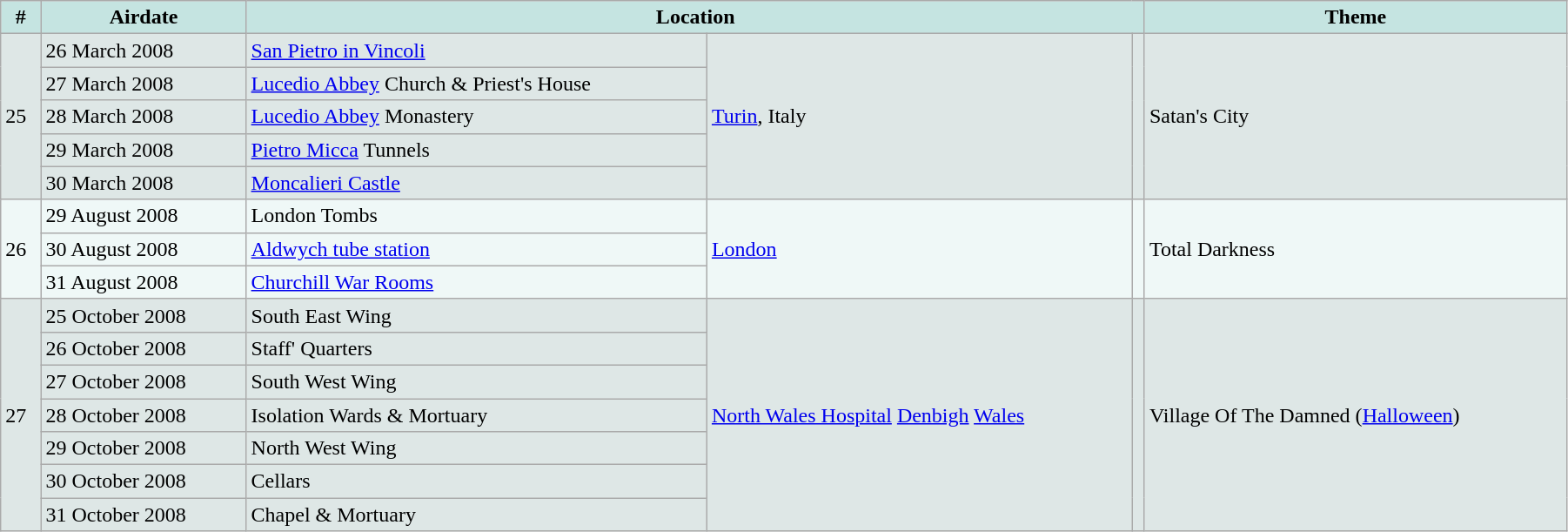<table class="wikitable" id="series_list" style="width:95%;">
<tr>
<th style="background:#c5e4e1;">#</th>
<th style="background:#c5e4e1; width:150px;">Airdate</th>
<th style="background:#c5e4e1;" colspan="3">Location</th>
<th style="background:#c5e4e1;">Theme</th>
</tr>
<tr style="background:#dee7e6;">
<td rowspan="5">25</td>
<td>26 March 2008</td>
<td><a href='#'>San Pietro in Vincoli</a></td>
<td rowspan="5"><a href='#'>Turin</a>, Italy</td>
<td rowspan="5"></td>
<td rowspan="5">Satan's City</td>
</tr>
<tr style="background:#dee7e6;">
<td>27 March 2008</td>
<td><a href='#'>Lucedio Abbey</a> Church & Priest's House</td>
</tr>
<tr style="background:#dee7e6;">
<td>28 March 2008</td>
<td><a href='#'>Lucedio Abbey</a> Monastery</td>
</tr>
<tr style="background:#dee7e6;">
<td>29 March 2008</td>
<td><a href='#'>Pietro Micca</a> Tunnels</td>
</tr>
<tr style="background:#dee7e6;">
<td>30 March 2008</td>
<td><a href='#'>Moncalieri Castle</a></td>
</tr>
<tr style="background:#eff8f7;">
<td rowspan="3">26</td>
<td>29 August 2008</td>
<td>London Tombs</td>
<td rowspan="3"><a href='#'>London</a></td>
<td rowspan="3"></td>
<td rowspan="3">Total Darkness</td>
</tr>
<tr style="background:#eff8f7;">
<td>30 August 2008</td>
<td><a href='#'>Aldwych tube station</a></td>
</tr>
<tr style="background:#eff8f7;">
<td>31 August 2008</td>
<td><a href='#'>Churchill War Rooms</a></td>
</tr>
<tr style="background:#dee7e6;">
<td rowspan="7">27</td>
<td>25 October 2008</td>
<td>South East Wing</td>
<td rowspan="7"><a href='#'>North Wales Hospital</a> <a href='#'>Denbigh</a> <a href='#'>Wales</a></td>
<td rowspan="7"></td>
<td rowspan="7">Village Of The Damned (<a href='#'>Halloween</a>)</td>
</tr>
<tr style="background:#dee7e6;">
<td>26 October 2008</td>
<td>Staff' Quarters</td>
</tr>
<tr style="background:#dee7e6;">
<td>27 October 2008</td>
<td>South West Wing</td>
</tr>
<tr style="background:#dee7e6;">
<td>28 October 2008</td>
<td>Isolation Wards & Mortuary</td>
</tr>
<tr style="background:#dee7e6;">
<td>29 October 2008</td>
<td>North West Wing</td>
</tr>
<tr style="background:#dee7e6;">
<td>30 October 2008</td>
<td>Cellars</td>
</tr>
<tr style="background:#dee7e6;">
<td>31 October 2008</td>
<td>Chapel & Mortuary</td>
</tr>
</table>
